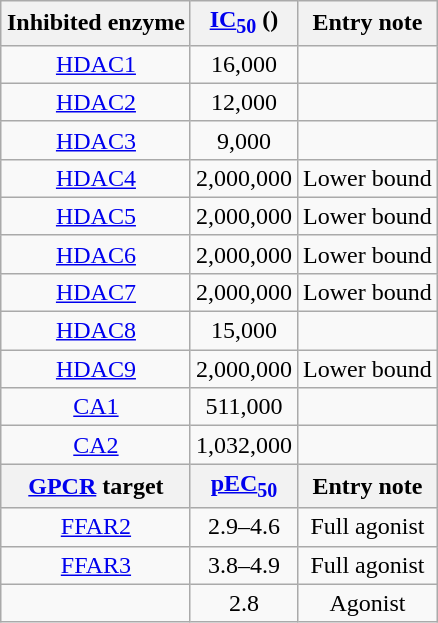<table class="wikitable" style="text-align:center; float:right">
<tr>
<th>Inhibited enzyme</th>
<th><a href='#'>IC<sub>50</sub></a> ()</th>
<th>Entry note</th>
</tr>
<tr>
<td><a href='#'>HDAC1</a></td>
<td>16,000</td>
<td></td>
</tr>
<tr>
<td><a href='#'>HDAC2</a></td>
<td>12,000</td>
<td></td>
</tr>
<tr>
<td><a href='#'>HDAC3</a></td>
<td>9,000</td>
<td></td>
</tr>
<tr>
<td><a href='#'>HDAC4</a></td>
<td>2,000,000</td>
<td>Lower bound</td>
</tr>
<tr>
<td><a href='#'>HDAC5</a></td>
<td>2,000,000</td>
<td>Lower bound</td>
</tr>
<tr>
<td><a href='#'>HDAC6</a></td>
<td>2,000,000</td>
<td>Lower bound</td>
</tr>
<tr>
<td><a href='#'>HDAC7</a></td>
<td>2,000,000</td>
<td>Lower bound</td>
</tr>
<tr>
<td><a href='#'>HDAC8</a></td>
<td>15,000</td>
<td></td>
</tr>
<tr>
<td><a href='#'>HDAC9</a></td>
<td>2,000,000</td>
<td>Lower bound</td>
</tr>
<tr>
<td><a href='#'>CA1</a></td>
<td>511,000</td>
<td></td>
</tr>
<tr>
<td><a href='#'>CA2</a></td>
<td>1,032,000</td>
<td></td>
</tr>
<tr>
<th><a href='#'>GPCR</a> target</th>
<th><a href='#'>pEC<sub>50</sub></a></th>
<th>Entry note</th>
</tr>
<tr>
<td><a href='#'>FFAR2</a></td>
<td>2.9–4.6</td>
<td>Full agonist</td>
</tr>
<tr>
<td><a href='#'>FFAR3</a></td>
<td>3.8–4.9</td>
<td>Full agonist</td>
</tr>
<tr>
<td><a href='#'></a></td>
<td>2.8</td>
<td>Agonist</td>
</tr>
</table>
